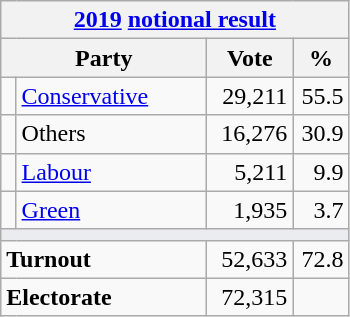<table class="wikitable">
<tr>
<th colspan="4"><a href='#'>2019</a> <a href='#'>notional result</a></th>
</tr>
<tr>
<th bgcolor="#DDDDFF" width="130px" colspan="2">Party</th>
<th bgcolor="#DDDDFF" width="50px">Vote</th>
<th bgcolor="#DDDDFF" width="30px">%</th>
</tr>
<tr>
<td></td>
<td><a href='#'>Conservative</a></td>
<td align=right>29,211</td>
<td align=right>55.5</td>
</tr>
<tr>
<td></td>
<td>Others</td>
<td align=right>16,276</td>
<td align=right>30.9</td>
</tr>
<tr>
<td></td>
<td><a href='#'>Labour</a></td>
<td align=right>5,211</td>
<td align=right>9.9</td>
</tr>
<tr>
<td></td>
<td><a href='#'>Green</a></td>
<td align=right>1,935</td>
<td align=right>3.7</td>
</tr>
<tr>
<td colspan="4" bgcolor="#EAECF0"></td>
</tr>
<tr>
<td colspan="2"><strong>Turnout</strong></td>
<td align=right>52,633</td>
<td align=right>72.8</td>
</tr>
<tr>
<td colspan="2"><strong>Electorate</strong></td>
<td align=right>72,315</td>
</tr>
</table>
